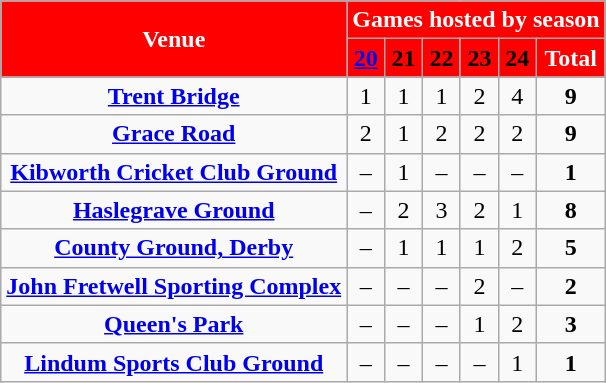<table class="wikitable" style="font-size:100%">
<tr>
<th rowspan=2 style="background:#FF0000; color:white">Venue</th>
<th colspan=6 style="background:#FF0000; color:white">Games hosted by season</th>
</tr>
<tr align=center style="background:#FF0000;">
<td><strong><a href='#'><span>20</span></a></strong></td>
<td><strong><span>21</span></strong></td>
<td><strong><span>22</span></strong></td>
<td><strong><span>23</span></strong></td>
<td><strong><span>24</span></strong></td>
<td style="color:white"><strong>Total</strong></td>
</tr>
<tr align=center>
<td><strong><a href='#'>Trent Bridge</a></strong></td>
<td>1</td>
<td>1</td>
<td>1</td>
<td>2</td>
<td>4</td>
<td><strong>9</strong></td>
</tr>
<tr align=center>
<td><strong><a href='#'>Grace Road</a></strong></td>
<td>2</td>
<td>1</td>
<td>2</td>
<td>2</td>
<td>2</td>
<td><strong>9</strong></td>
</tr>
<tr align=center>
<td><strong><a href='#'>Kibworth Cricket Club Ground</a></strong></td>
<td>–</td>
<td>1</td>
<td>–</td>
<td>–</td>
<td>–</td>
<td><strong>1</strong></td>
</tr>
<tr align=center>
<td><strong><a href='#'>Haslegrave Ground</a></strong></td>
<td>–</td>
<td>2</td>
<td>3</td>
<td>2</td>
<td>1</td>
<td><strong>8</strong></td>
</tr>
<tr align=center>
<td><strong><a href='#'>County Ground, Derby</a></strong></td>
<td>–</td>
<td>1</td>
<td>1</td>
<td>1</td>
<td>2</td>
<td><strong>5</strong></td>
</tr>
<tr align=center>
<td><strong><a href='#'>John Fretwell Sporting Complex</a></strong></td>
<td>–</td>
<td>–</td>
<td>–</td>
<td>2</td>
<td>–</td>
<td><strong>2</strong></td>
</tr>
<tr align=center>
<td><strong><a href='#'>Queen's Park</a></strong></td>
<td>–</td>
<td>–</td>
<td>–</td>
<td>1</td>
<td>2</td>
<td><strong>3</strong></td>
</tr>
<tr align=center>
<td><strong><a href='#'>Lindum Sports Club Ground</a></strong></td>
<td>–</td>
<td>–</td>
<td>–</td>
<td>–</td>
<td>1</td>
<td><strong>1</strong></td>
</tr>
</table>
